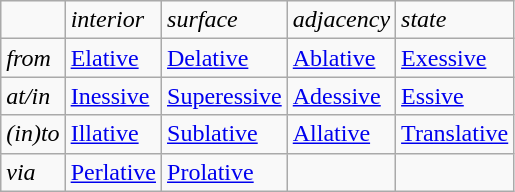<table class="wikitable">
<tr>
<td></td>
<td><em>interior</em></td>
<td><em>surface</em></td>
<td><em>adjacency</em></td>
<td><em>state</em></td>
</tr>
<tr>
<td><em>from</em></td>
<td><a href='#'>Elative</a></td>
<td><a href='#'>Delative</a></td>
<td><a href='#'>Ablative</a></td>
<td><a href='#'>Exessive</a></td>
</tr>
<tr>
<td><em>at/in</em></td>
<td><a href='#'>Inessive</a></td>
<td><a href='#'>Superessive</a></td>
<td><a href='#'>Adessive</a></td>
<td><a href='#'>Essive</a></td>
</tr>
<tr>
<td><em>(in)to</em></td>
<td><a href='#'>Illative</a></td>
<td><a href='#'>Sublative</a></td>
<td><a href='#'>Allative</a></td>
<td><a href='#'>Translative</a></td>
</tr>
<tr>
<td><em>via</em></td>
<td><a href='#'>Perlative</a></td>
<td><a href='#'>Prolative</a></td>
<td></td>
<td></td>
</tr>
</table>
